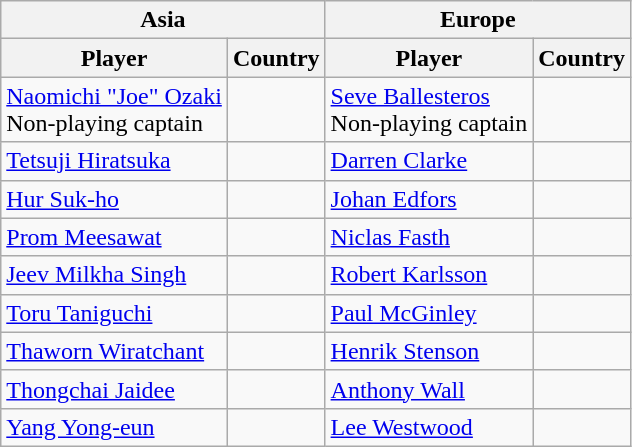<table class="wikitable">
<tr>
<th colspan=2>Asia</th>
<th colspan=2>Europe</th>
</tr>
<tr>
<th>Player</th>
<th>Country</th>
<th>Player</th>
<th>Country</th>
</tr>
<tr>
<td><a href='#'>Naomichi "Joe" Ozaki</a><br>Non-playing captain</td>
<td></td>
<td><a href='#'>Seve Ballesteros</a><br>Non-playing captain</td>
<td></td>
</tr>
<tr>
<td><a href='#'>Tetsuji Hiratsuka</a></td>
<td></td>
<td><a href='#'>Darren Clarke</a></td>
<td></td>
</tr>
<tr>
<td><a href='#'>Hur Suk-ho</a></td>
<td></td>
<td><a href='#'>Johan Edfors</a></td>
<td></td>
</tr>
<tr>
<td><a href='#'>Prom Meesawat</a></td>
<td></td>
<td><a href='#'>Niclas Fasth</a></td>
<td></td>
</tr>
<tr>
<td><a href='#'>Jeev Milkha Singh</a></td>
<td></td>
<td><a href='#'>Robert Karlsson</a></td>
<td></td>
</tr>
<tr>
<td><a href='#'>Toru Taniguchi</a></td>
<td></td>
<td><a href='#'>Paul McGinley</a></td>
<td></td>
</tr>
<tr>
<td><a href='#'>Thaworn Wiratchant</a></td>
<td></td>
<td><a href='#'>Henrik Stenson</a></td>
<td></td>
</tr>
<tr>
<td><a href='#'>Thongchai Jaidee</a></td>
<td></td>
<td><a href='#'>Anthony Wall</a></td>
<td></td>
</tr>
<tr>
<td><a href='#'>Yang Yong-eun</a></td>
<td></td>
<td><a href='#'>Lee Westwood</a></td>
<td></td>
</tr>
</table>
